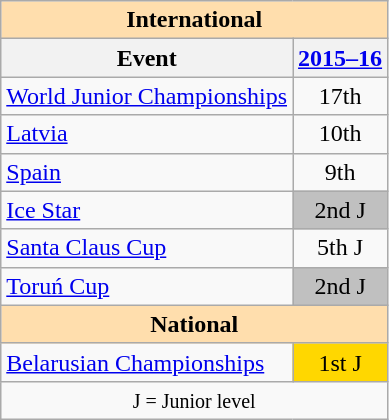<table class="wikitable" style="text-align:center">
<tr>
<th style="background-color: #ffdead; " colspan=2 align=center>International</th>
</tr>
<tr>
<th>Event</th>
<th><a href='#'>2015–16</a></th>
</tr>
<tr>
<td align=left><a href='#'>World Junior Championships</a></td>
<td>17th</td>
</tr>
<tr>
<td align=left> <a href='#'>Latvia</a></td>
<td>10th</td>
</tr>
<tr>
<td align=left> <a href='#'>Spain</a></td>
<td>9th</td>
</tr>
<tr>
<td align=left><a href='#'>Ice Star</a></td>
<td bgcolor=silver>2nd J</td>
</tr>
<tr>
<td align=left><a href='#'>Santa Claus Cup</a></td>
<td>5th J</td>
</tr>
<tr>
<td align=left><a href='#'>Toruń Cup</a></td>
<td bgcolor=silver>2nd J</td>
</tr>
<tr>
<th style="background-color: #ffdead; " colspan=2 align=center>National</th>
</tr>
<tr>
<td align=left><a href='#'>Belarusian Championships</a></td>
<td bgcolor=gold>1st J</td>
</tr>
<tr>
<td colspan=2 align=center><small> J = Junior level </small></td>
</tr>
</table>
